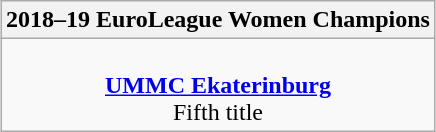<table class=wikitable style="text-align:center; margin:auto">
<tr>
<th>2018–19 EuroLeague Women Champions</th>
</tr>
<tr>
<td> <br><strong><a href='#'>UMMC Ekaterinburg</a></strong><br>Fifth title</td>
</tr>
</table>
